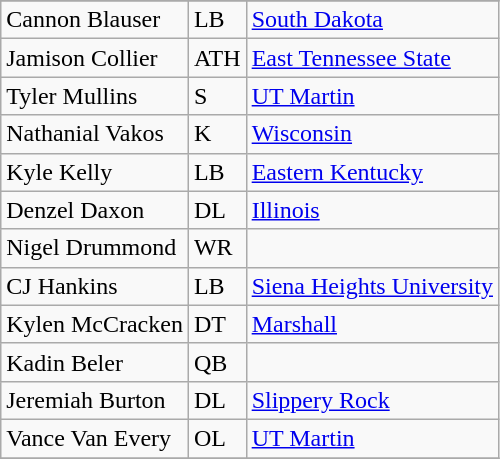<table class="wikitable">
<tr>
</tr>
<tr>
<td>Cannon Blauser</td>
<td>LB</td>
<td><a href='#'>South Dakota</a></td>
</tr>
<tr>
<td>Jamison Collier</td>
<td>ATH</td>
<td><a href='#'>East Tennessee State</a></td>
</tr>
<tr>
<td>Tyler Mullins</td>
<td>S</td>
<td><a href='#'>UT Martin</a></td>
</tr>
<tr>
<td>Nathanial Vakos</td>
<td>K</td>
<td><a href='#'>Wisconsin</a></td>
</tr>
<tr>
<td>Kyle Kelly</td>
<td>LB</td>
<td><a href='#'>Eastern Kentucky</a></td>
</tr>
<tr>
<td>Denzel Daxon</td>
<td>DL</td>
<td><a href='#'>Illinois</a></td>
</tr>
<tr>
<td>Nigel Drummond</td>
<td>WR</td>
<td></td>
</tr>
<tr>
<td>CJ Hankins</td>
<td>LB</td>
<td><a href='#'>Siena Heights University</a></td>
</tr>
<tr>
<td>Kylen McCracken</td>
<td>DT</td>
<td><a href='#'>Marshall</a></td>
</tr>
<tr>
<td>Kadin Beler</td>
<td>QB</td>
<td></td>
</tr>
<tr>
<td>Jeremiah Burton</td>
<td>DL</td>
<td><a href='#'>Slippery Rock</a></td>
</tr>
<tr>
<td>Vance Van Every</td>
<td>OL</td>
<td><a href='#'>UT Martin</a></td>
</tr>
<tr>
</tr>
</table>
